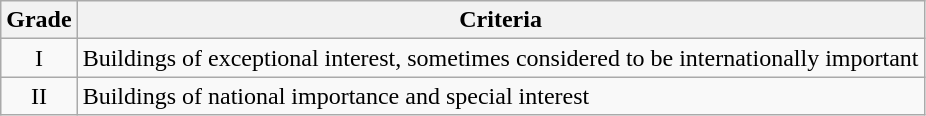<table class="wikitable">
<tr>
<th>Grade</th>
<th>Criteria</th>
</tr>
<tr>
<td align="center" >I</td>
<td>Buildings of exceptional interest, sometimes considered to be internationally important</td>
</tr>
<tr>
<td align="center" >II</td>
<td>Buildings of national importance and special interest</td>
</tr>
</table>
